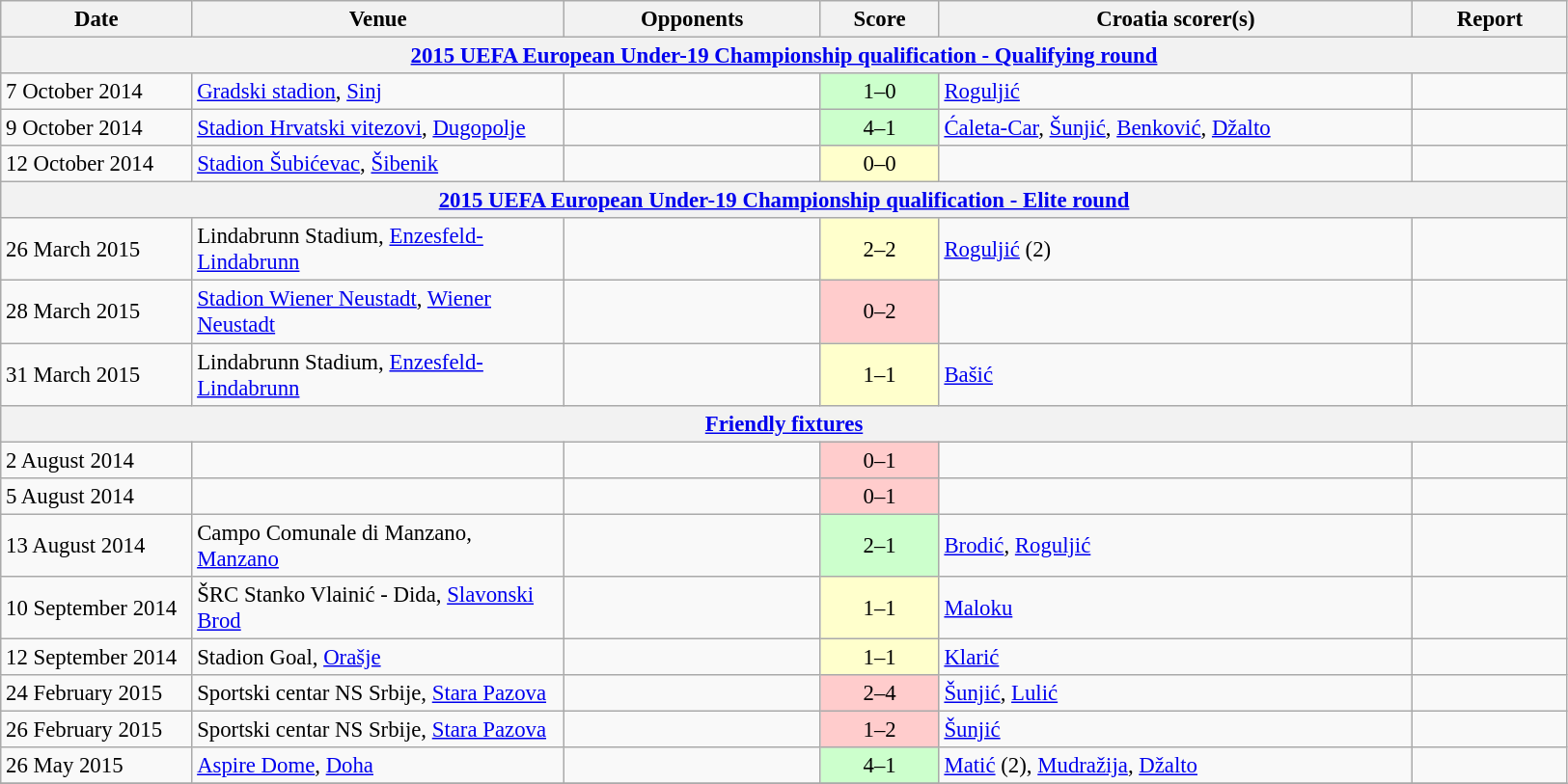<table class="wikitable" style="font-size:95%;">
<tr>
<th width=125>Date</th>
<th width=250>Venue</th>
<th width=170>Opponents</th>
<th width= 75>Score</th>
<th width=320>Croatia scorer(s)</th>
<th width=100>Report</th>
</tr>
<tr>
<th colspan=7><a href='#'>2015 UEFA European Under-19 Championship qualification - Qualifying round</a></th>
</tr>
<tr>
<td>7 October 2014</td>
<td><a href='#'>Gradski stadion</a>, <a href='#'>Sinj</a></td>
<td></td>
<td align=center bgcolor=#CCFFCC>1–0</td>
<td><a href='#'>Roguljić</a></td>
<td></td>
</tr>
<tr>
<td>9 October 2014</td>
<td><a href='#'>Stadion Hrvatski vitezovi</a>, <a href='#'>Dugopolje</a></td>
<td></td>
<td align=center bgcolor=#CCFFCC>4–1</td>
<td><a href='#'>Ćaleta-Car</a>, <a href='#'>Šunjić</a>, <a href='#'>Benković</a>, <a href='#'>Džalto</a></td>
<td></td>
</tr>
<tr>
<td>12 October 2014</td>
<td><a href='#'>Stadion Šubićevac</a>, <a href='#'>Šibenik</a></td>
<td></td>
<td align=center bgcolor=#FFFFCC>0–0</td>
<td></td>
<td></td>
</tr>
<tr>
<th colspan=7><a href='#'>2015 UEFA European Under-19 Championship qualification - Elite round</a></th>
</tr>
<tr>
<td>26 March 2015</td>
<td>Lindabrunn Stadium, <a href='#'>Enzesfeld-Lindabrunn</a></td>
<td></td>
<td align=center bgcolor=#FFFFCC>2–2</td>
<td><a href='#'>Roguljić</a> (2)</td>
<td></td>
</tr>
<tr>
<td>28 March 2015</td>
<td><a href='#'>Stadion Wiener Neustadt</a>, <a href='#'>Wiener Neustadt</a></td>
<td></td>
<td align=center bgcolor=#FFCCCC>0–2</td>
<td></td>
<td></td>
</tr>
<tr>
<td>31 March 2015</td>
<td>Lindabrunn Stadium, <a href='#'>Enzesfeld-Lindabrunn</a></td>
<td></td>
<td align=center bgcolor=#FFFFCC>1–1</td>
<td><a href='#'>Bašić</a></td>
<td></td>
</tr>
<tr>
<th colspan=7><a href='#'>Friendly fixtures</a></th>
</tr>
<tr>
<td>2 August 2014</td>
<td></td>
<td></td>
<td align=center bgcolor=#FFCCCC>0–1</td>
<td></td>
<td></td>
</tr>
<tr>
<td>5 August 2014</td>
<td></td>
<td></td>
<td align=center bgcolor=#FFCCCC>0–1</td>
<td></td>
<td></td>
</tr>
<tr>
<td>13 August 2014</td>
<td>Campo Comunale di Manzano, <a href='#'>Manzano</a></td>
<td></td>
<td align=center bgcolor=#CCFFCC>2–1</td>
<td><a href='#'>Brodić</a>, <a href='#'>Roguljić</a></td>
<td></td>
</tr>
<tr>
<td>10 September 2014</td>
<td>ŠRC Stanko Vlainić - Dida, <a href='#'>Slavonski Brod</a></td>
<td></td>
<td align=center bgcolor=#FFFFCC>1–1</td>
<td><a href='#'>Maloku</a></td>
<td></td>
</tr>
<tr>
<td>12 September 2014</td>
<td>Stadion Goal, <a href='#'>Orašje</a></td>
<td></td>
<td align=center bgcolor=#FFFFCC>1–1</td>
<td><a href='#'>Klarić</a></td>
<td></td>
</tr>
<tr>
<td>24 February 2015</td>
<td>Sportski centar NS Srbije, <a href='#'>Stara Pazova</a></td>
<td></td>
<td align=center bgcolor=#FFCCCC>2–4</td>
<td><a href='#'>Šunjić</a>, <a href='#'>Lulić</a></td>
<td></td>
</tr>
<tr>
<td>26 February 2015</td>
<td>Sportski centar NS Srbije, <a href='#'>Stara Pazova</a></td>
<td></td>
<td align=center bgcolor=#FFCCCC>1–2</td>
<td><a href='#'>Šunjić</a></td>
<td></td>
</tr>
<tr>
<td>26 May 2015</td>
<td><a href='#'>Aspire Dome</a>, <a href='#'>Doha</a></td>
<td></td>
<td align=center bgcolor=#CCFFCC>4–1</td>
<td><a href='#'>Matić</a> (2), <a href='#'>Mudražija</a>, <a href='#'>Džalto</a></td>
<td></td>
</tr>
<tr>
</tr>
</table>
